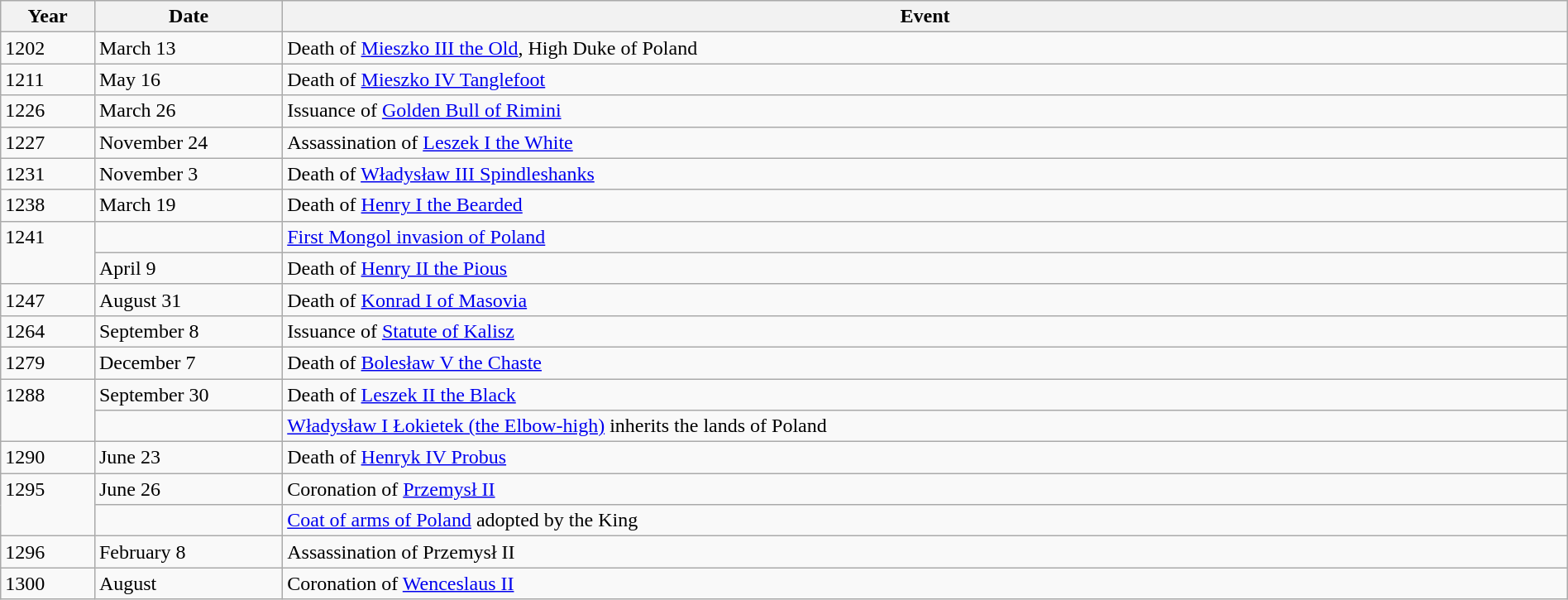<table class="wikitable" width="100%">
<tr>
<th style="width:6%">Year</th>
<th style="width:12%">Date</th>
<th>Event</th>
</tr>
<tr>
<td>1202</td>
<td>March 13</td>
<td>Death of <a href='#'>Mieszko III the Old</a>, High Duke of Poland</td>
</tr>
<tr>
<td>1211</td>
<td>May 16</td>
<td>Death of <a href='#'>Mieszko IV Tanglefoot</a></td>
</tr>
<tr>
<td>1226</td>
<td>March 26</td>
<td>Issuance of <a href='#'>Golden Bull of Rimini</a></td>
</tr>
<tr>
<td>1227</td>
<td>November 24</td>
<td>Assassination of <a href='#'>Leszek I the White</a></td>
</tr>
<tr>
<td>1231</td>
<td>November 3</td>
<td>Death of <a href='#'>Władysław III Spindleshanks</a></td>
</tr>
<tr>
<td>1238</td>
<td>March 19</td>
<td>Death of <a href='#'>Henry I the Bearded</a></td>
</tr>
<tr>
<td rowspan="2" valign="top">1241</td>
<td></td>
<td><a href='#'>First Mongol invasion of Poland</a></td>
</tr>
<tr>
<td>April 9</td>
<td>Death of <a href='#'>Henry II the Pious</a></td>
</tr>
<tr>
<td>1247</td>
<td>August 31</td>
<td>Death of <a href='#'>Konrad I of Masovia</a></td>
</tr>
<tr>
<td>1264</td>
<td>September 8</td>
<td>Issuance of <a href='#'>Statute of Kalisz</a></td>
</tr>
<tr>
<td>1279</td>
<td>December 7</td>
<td>Death of <a href='#'>Bolesław V the Chaste</a></td>
</tr>
<tr>
<td rowspan="2" valign="top">1288</td>
<td>September 30</td>
<td>Death of <a href='#'>Leszek II the Black</a></td>
</tr>
<tr>
<td></td>
<td><a href='#'>Władysław I Łokietek (the Elbow-high)</a> inherits the lands of Poland</td>
</tr>
<tr>
<td>1290</td>
<td>June 23</td>
<td>Death of <a href='#'>Henryk IV Probus</a></td>
</tr>
<tr>
<td rowspan="2" valign="top">1295</td>
<td>June 26</td>
<td>Coronation of <a href='#'>Przemysł II</a></td>
</tr>
<tr>
<td></td>
<td><a href='#'>Coat of arms of Poland</a> adopted by the King</td>
</tr>
<tr>
<td>1296</td>
<td>February 8</td>
<td>Assassination of Przemysł II</td>
</tr>
<tr>
<td>1300</td>
<td>August</td>
<td>Coronation of <a href='#'>Wenceslaus II</a></td>
</tr>
</table>
